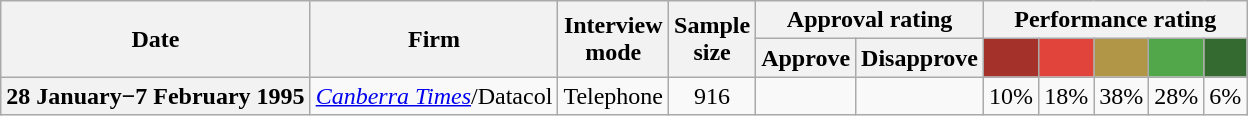<table class="nowrap wikitable sortable tpl-blanktable" style=text-align:center;font-size:100%>
<tr>
<th rowspan=2>Date</th>
<th rowspan=2>Firm</th>
<th class=unsortable; rowspan=2>Interview<br>mode</th>
<th class=unsortable; rowspan=2>Sample<br>size</th>
<th class=unsortable; colspan=2>Approval rating</th>
<th class=unsortable; colspan=5>Performance rating</th>
</tr>
<tr>
<th class="unsortable">Approve</th>
<th class="unsortable">Disapprove</th>
<th class="unsortable" style=background:#A4312A><span></span></th>
<th class="unsortable" style=background:#E1443A><span></span></th>
<th class="unsortable" style=background:#B29648><span></span></th>
<th class="unsortable" style=background:#52A74B><span></span></th>
<th class="unsortable" style=background:#346A30><span></span></th>
</tr>
<tr>
<th style=text-align:left>28 January−7 February 1995</th>
<td style=text-align:left><em><a href='#'>Canberra Times</a></em>/Datacol</td>
<td>Telephone</td>
<td>916</td>
<td></td>
<td></td>
<td>10%</td>
<td>18%</td>
<td>38%</td>
<td>28%</td>
<td>6%</td>
</tr>
</table>
